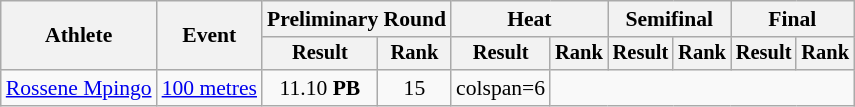<table class="wikitable" style="font-size:90%">
<tr>
<th rowspan="2">Athlete</th>
<th rowspan="2">Event</th>
<th colspan="2">Preliminary Round</th>
<th colspan="2">Heat</th>
<th colspan="2">Semifinal</th>
<th colspan="2">Final</th>
</tr>
<tr style="font-size:95%">
<th>Result</th>
<th>Rank</th>
<th>Result</th>
<th>Rank</th>
<th>Result</th>
<th>Rank</th>
<th>Result</th>
<th>Rank</th>
</tr>
<tr style=text-align:center>
<td style=text-align:left><a href='#'>Rossene Mpingo</a></td>
<td style=text-align:left><a href='#'>100 metres</a></td>
<td>11.10 <strong>PB</strong></td>
<td>15</td>
<td>colspan=6 </td>
</tr>
</table>
